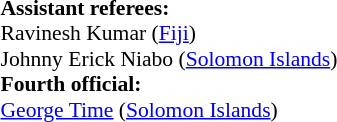<table style="width:100%; font-size:90%;">
<tr>
<td><br><strong>Assistant referees:</strong>
<br>Ravinesh Kumar (<a href='#'>Fiji</a>)
<br>Johnny Erick Niabo (<a href='#'>Solomon Islands</a>)
<br><strong>Fourth official:</strong>
<br><a href='#'>George Time</a> (<a href='#'>Solomon Islands</a>)</td>
</tr>
</table>
